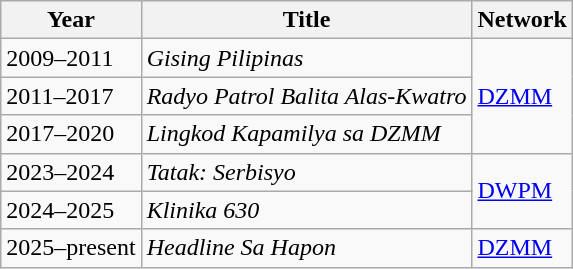<table class="wikitable">
<tr>
<th>Year</th>
<th>Title</th>
<th>Network</th>
</tr>
<tr>
<td>2009–2011</td>
<td><em>Gising Pilipinas</em></td>
<td rowspan="3"><a href='#'>DZMM</a></td>
</tr>
<tr>
<td>2011–2017</td>
<td><em>Radyo Patrol Balita Alas-Kwatro</em></td>
</tr>
<tr>
<td>2017–2020</td>
<td><em>Lingkod Kapamilya sa DZMM</em></td>
</tr>
<tr>
<td>2023–2024</td>
<td><em>Tatak: Serbisyo</em></td>
<td rowspan="2"><a href='#'>DWPM</a></td>
</tr>
<tr>
<td>2024–2025</td>
<td><em>Klinika 630</em></td>
</tr>
<tr>
<td>2025–present</td>
<td><em>Headline Sa Hapon</em></td>
<td><a href='#'>DZMM</a></td>
</tr>
</table>
